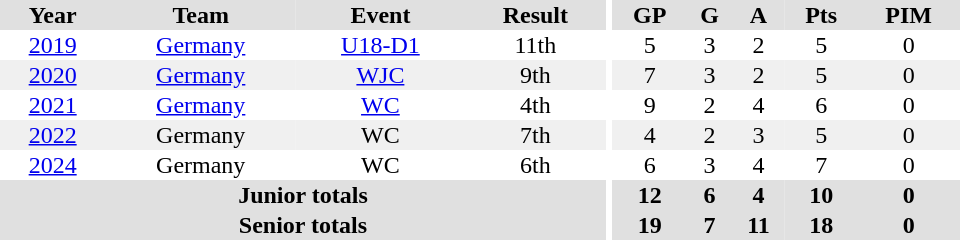<table border="0" cellpadding="1" cellspacing="0" ID="Table3" style="text-align:center; width:40em;">
<tr bgcolor="#e0e0e0">
<th>Year</th>
<th>Team</th>
<th>Event</th>
<th>Result</th>
<th rowspan="99" bgcolor="#fff"></th>
<th>GP</th>
<th>G</th>
<th>A</th>
<th>Pts</th>
<th>PIM</th>
</tr>
<tr>
<td><a href='#'>2019</a></td>
<td><a href='#'>Germany</a></td>
<td><a href='#'>U18-D1</a></td>
<td>11th</td>
<td>5</td>
<td>3</td>
<td>2</td>
<td>5</td>
<td>0</td>
</tr>
<tr bgcolor="#f0f0f0">
<td><a href='#'>2020</a></td>
<td><a href='#'>Germany</a></td>
<td><a href='#'>WJC</a></td>
<td>9th</td>
<td>7</td>
<td>3</td>
<td>2</td>
<td>5</td>
<td>0</td>
</tr>
<tr>
<td><a href='#'>2021</a></td>
<td><a href='#'>Germany</a></td>
<td><a href='#'>WC</a></td>
<td>4th</td>
<td>9</td>
<td>2</td>
<td>4</td>
<td>6</td>
<td>0</td>
</tr>
<tr bgcolor="#f0f0f0">
<td><a href='#'>2022</a></td>
<td>Germany</td>
<td>WC</td>
<td>7th</td>
<td>4</td>
<td>2</td>
<td>3</td>
<td>5</td>
<td>0</td>
</tr>
<tr>
<td><a href='#'>2024</a></td>
<td>Germany</td>
<td>WC</td>
<td>6th</td>
<td>6</td>
<td>3</td>
<td>4</td>
<td>7</td>
<td>0</td>
</tr>
<tr bgcolor="#e0e0e0">
<th colspan="4">Junior totals</th>
<th>12</th>
<th>6</th>
<th>4</th>
<th>10</th>
<th>0</th>
</tr>
<tr bgcolor="#e0e0e0">
<th colspan="4">Senior totals</th>
<th>19</th>
<th>7</th>
<th>11</th>
<th>18</th>
<th>0</th>
</tr>
</table>
